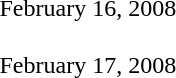<table>
<tr>
<th width=200></th>
<th width=100></th>
<th width=200></th>
</tr>
<tr>
<td colspan=3>February 16, 2008</td>
</tr>
<tr>
<td align=right></td>
<td align=center></td>
<td></td>
</tr>
<tr>
<td align=right></td>
<td align=center></td>
<td></td>
</tr>
<tr>
<td align=right></td>
<td align=center></td>
<td></td>
</tr>
<tr>
<td align=right></td>
<td align=center></td>
<td></td>
</tr>
<tr>
<td colspan=3>February 17, 2008</td>
</tr>
<tr>
<td align=right></td>
<td align=center></td>
<td></td>
</tr>
<tr>
<td align=right></td>
<td align=center></td>
<td></td>
</tr>
</table>
